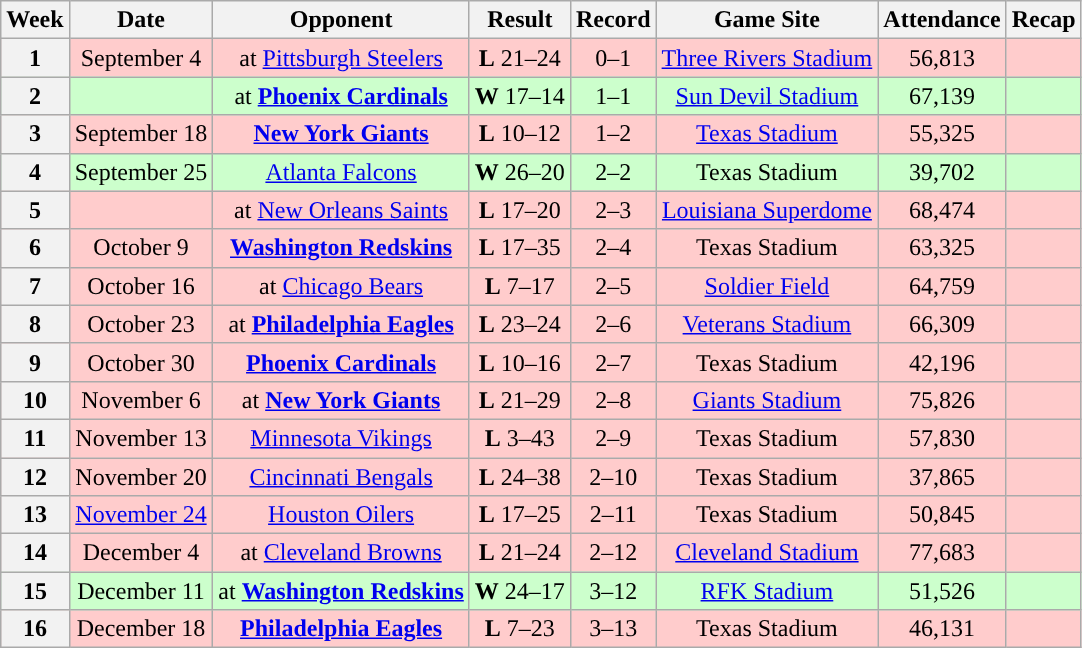<table class="wikitable" style="text-align:center">
<tr>
<th>Week</th>
<th>Date</th>
<th>Opponent</th>
<th>Result</th>
<th>Record</th>
<th>Game Site</th>
<th>Attendance</th>
<th>Recap</th>
</tr>
<tr style="background: #fcc">
<th>1</th>
<td>September 4</td>
<td>at <a href='#'>Pittsburgh Steelers</a></td>
<td><strong>L</strong> 21–24</td>
<td>0–1</td>
<td><a href='#'>Three Rivers Stadium</a></td>
<td>56,813</td>
<td></td>
</tr>
<tr style="background: #cfc">
<th>2</th>
<td></td>
<td>at <strong><a href='#'>Phoenix Cardinals</a></strong></td>
<td><strong>W</strong> 17–14</td>
<td>1–1</td>
<td><a href='#'>Sun Devil Stadium</a></td>
<td>67,139</td>
<td></td>
</tr>
<tr style="background: #fcc">
<th>3</th>
<td>September 18</td>
<td><strong><a href='#'>New York Giants</a></strong></td>
<td><strong>L</strong> 10–12</td>
<td>1–2</td>
<td><a href='#'>Texas Stadium</a></td>
<td>55,325</td>
<td></td>
</tr>
<tr style="background: #cfc">
<th>4</th>
<td>September 25</td>
<td><a href='#'>Atlanta Falcons</a></td>
<td><strong>W</strong> 26–20</td>
<td>2–2</td>
<td>Texas Stadium</td>
<td>39,702</td>
<td></td>
</tr>
<tr style="background: #fcc">
<th>5</th>
<td></td>
<td>at <a href='#'>New Orleans Saints</a></td>
<td><strong>L</strong> 17–20</td>
<td>2–3</td>
<td><a href='#'>Louisiana Superdome</a></td>
<td>68,474</td>
<td></td>
</tr>
<tr style="background: #fcc">
<th>6</th>
<td>October 9</td>
<td><strong><a href='#'>Washington Redskins</a></strong></td>
<td><strong>L</strong> 17–35</td>
<td>2–4</td>
<td>Texas Stadium</td>
<td>63,325</td>
<td></td>
</tr>
<tr style="background: #fcc">
<th>7</th>
<td>October 16</td>
<td>at <a href='#'>Chicago Bears</a></td>
<td><strong>L</strong> 7–17</td>
<td>2–5</td>
<td><a href='#'>Soldier Field</a></td>
<td>64,759</td>
<td></td>
</tr>
<tr style="background: #fcc">
<th>8</th>
<td>October 23</td>
<td>at <strong><a href='#'>Philadelphia Eagles</a></strong></td>
<td><strong>L</strong> 23–24</td>
<td>2–6</td>
<td><a href='#'>Veterans Stadium</a></td>
<td>66,309</td>
<td></td>
</tr>
<tr style="background: #fcc">
<th>9</th>
<td>October 30</td>
<td><strong><a href='#'>Phoenix Cardinals</a></strong></td>
<td><strong>L</strong> 10–16</td>
<td>2–7</td>
<td>Texas Stadium</td>
<td>42,196</td>
<td></td>
</tr>
<tr style="background: #fcc">
<th>10</th>
<td>November 6</td>
<td>at <strong><a href='#'>New York Giants</a></strong></td>
<td><strong>L</strong> 21–29</td>
<td>2–8</td>
<td><a href='#'>Giants Stadium</a></td>
<td>75,826</td>
<td></td>
</tr>
<tr style="background: #fcc">
<th>11</th>
<td>November 13</td>
<td><a href='#'>Minnesota Vikings</a></td>
<td><strong>L</strong> 3–43</td>
<td>2–9</td>
<td>Texas Stadium</td>
<td>57,830</td>
<td></td>
</tr>
<tr style="background: #fcc">
<th>12</th>
<td>November 20</td>
<td><a href='#'>Cincinnati Bengals</a></td>
<td><strong>L</strong> 24–38</td>
<td>2–10</td>
<td>Texas Stadium</td>
<td>37,865</td>
<td></td>
</tr>
<tr style="background: #fcc">
<th>13</th>
<td><a href='#'>November 24</a></td>
<td><a href='#'>Houston Oilers</a></td>
<td><strong>L</strong> 17–25</td>
<td>2–11</td>
<td>Texas Stadium</td>
<td>50,845</td>
<td></td>
</tr>
<tr style="background: #fcc">
<th>14</th>
<td>December 4</td>
<td>at <a href='#'>Cleveland Browns</a></td>
<td><strong>L</strong> 21–24</td>
<td>2–12</td>
<td><a href='#'>Cleveland Stadium</a></td>
<td>77,683</td>
<td></td>
</tr>
<tr style="background: #cfc">
<th>15</th>
<td>December 11</td>
<td>at <strong><a href='#'>Washington Redskins</a></strong></td>
<td><strong>W</strong> 24–17</td>
<td>3–12</td>
<td><a href='#'>RFK Stadium</a></td>
<td>51,526</td>
<td></td>
</tr>
<tr style="background: #fcc">
<th>16</th>
<td>December 18</td>
<td><strong><a href='#'>Philadelphia Eagles</a></strong></td>
<td><strong>L</strong> 7–23</td>
<td>3–13</td>
<td>Texas Stadium</td>
<td>46,131</td>
<td></td>
</tr>
</table>
